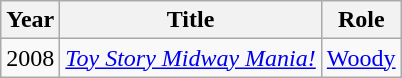<table class="wikitable">
<tr>
<th>Year</th>
<th>Title</th>
<th>Role</th>
</tr>
<tr>
<td>2008</td>
<td><em><a href='#'>Toy Story Midway Mania!</a></em></td>
<td><a href='#'>Woody</a></td>
</tr>
</table>
